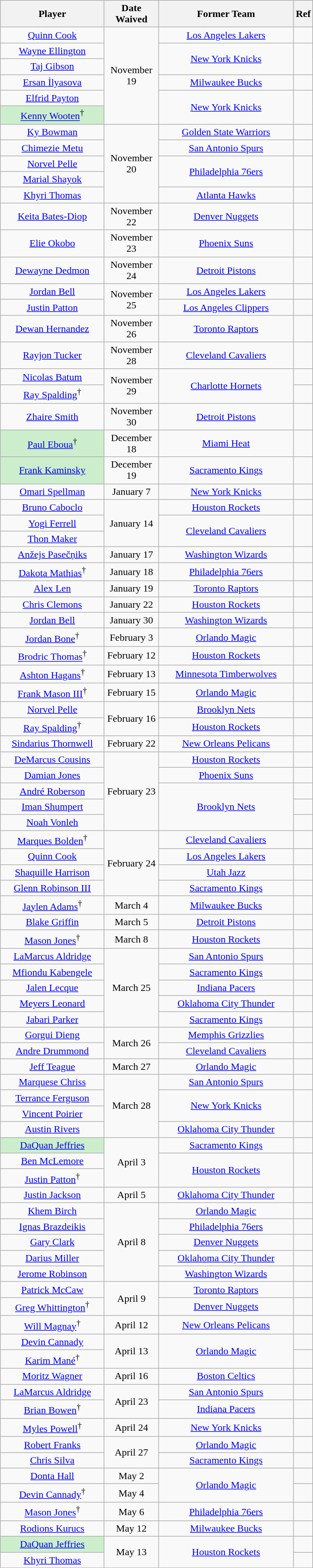<table class="wikitable sortable" style="text-align:center">
<tr>
<th style="width:160px">Player</th>
<th style="width:80px">Date Waived</th>
<th style="width:210px">Former Team</th>
<th class="unsortable">Ref</th>
</tr>
<tr>
<td><a href='#'>Quinn Cook</a></td>
<td rowspan=6>November 19</td>
<td><a href='#'>Los Angeles Lakers</a></td>
<td></td>
</tr>
<tr>
<td><a href='#'>Wayne Ellington</a></td>
<td rowspan=2><a href='#'>New York Knicks</a></td>
<td rowspan=2></td>
</tr>
<tr>
<td><a href='#'>Taj Gibson</a></td>
</tr>
<tr>
<td><a href='#'>Ersan İlyasova</a></td>
<td><a href='#'>Milwaukee Bucks</a></td>
<td></td>
</tr>
<tr>
<td><a href='#'>Elfrid Payton</a></td>
<td rowspan=2><a href='#'>New York Knicks</a></td>
<td rowspan=2></td>
</tr>
<tr>
<td style="background:#cec;"><a href='#'>Kenny Wooten</a><sup>†</sup></td>
</tr>
<tr>
<td><a href='#'>Ky Bowman</a></td>
<td rowspan="5">November 20</td>
<td><a href='#'>Golden State Warriors</a></td>
<td></td>
</tr>
<tr>
<td><a href='#'>Chimezie Metu</a></td>
<td><a href='#'>San Antonio Spurs</a></td>
<td></td>
</tr>
<tr>
<td><a href='#'>Norvel Pelle</a></td>
<td rowspan="2"><a href='#'>Philadelphia 76ers</a></td>
<td rowspan="2"></td>
</tr>
<tr>
<td><a href='#'>Marial Shayok</a></td>
</tr>
<tr>
<td><a href='#'>Khyri Thomas</a></td>
<td><a href='#'>Atlanta Hawks</a></td>
<td></td>
</tr>
<tr>
<td><a href='#'>Keita Bates-Diop</a></td>
<td>November 22</td>
<td><a href='#'>Denver Nuggets</a></td>
<td></td>
</tr>
<tr>
<td><a href='#'>Elie Okobo</a></td>
<td>November 23</td>
<td><a href='#'>Phoenix Suns</a></td>
<td></td>
</tr>
<tr>
<td><a href='#'>Dewayne Dedmon</a></td>
<td>November 24</td>
<td><a href='#'>Detroit Pistons</a></td>
<td></td>
</tr>
<tr>
<td><a href='#'>Jordan Bell</a></td>
<td rowspan="2">November 25</td>
<td><a href='#'>Los Angeles Lakers</a></td>
<td></td>
</tr>
<tr>
<td><a href='#'>Justin Patton</a></td>
<td><a href='#'>Los Angeles Clippers</a></td>
<td></td>
</tr>
<tr>
<td><a href='#'>Dewan Hernandez</a></td>
<td>November 26</td>
<td><a href='#'>Toronto Raptors</a></td>
<td></td>
</tr>
<tr>
<td><a href='#'>Rayjon Tucker</a></td>
<td>November 28</td>
<td><a href='#'>Cleveland Cavaliers</a></td>
<td></td>
</tr>
<tr>
<td><a href='#'>Nicolas Batum</a></td>
<td rowspan="2">November 29</td>
<td rowspan="2"><a href='#'>Charlotte Hornets</a></td>
<td></td>
</tr>
<tr>
<td><a href='#'>Ray Spalding</a><sup>†</sup></td>
<td></td>
</tr>
<tr>
<td><a href='#'>Zhaire Smith</a></td>
<td>November 30</td>
<td><a href='#'>Detroit Pistons</a></td>
<td></td>
</tr>
<tr>
<td style="background:#cec;"><a href='#'>Paul Eboua</a><sup>†</sup></td>
<td>December 18</td>
<td><a href='#'>Miami Heat</a></td>
<td></td>
</tr>
<tr>
<td style="background:#cec;"><a href='#'>Frank Kaminsky</a></td>
<td>December 19</td>
<td><a href='#'>Sacramento Kings</a></td>
<td></td>
</tr>
<tr>
<td><a href='#'>Omari Spellman</a></td>
<td>January 7</td>
<td><a href='#'>New York Knicks</a></td>
<td></td>
</tr>
<tr>
<td><a href='#'>Bruno Caboclo</a></td>
<td rowspan="3">January 14</td>
<td><a href='#'>Houston Rockets</a></td>
<td></td>
</tr>
<tr>
<td><a href='#'>Yogi Ferrell</a></td>
<td rowspan="2"><a href='#'>Cleveland Cavaliers</a></td>
<td rowspan="2"></td>
</tr>
<tr>
<td><a href='#'>Thon Maker</a></td>
</tr>
<tr>
<td><a href='#'>Anžejs Pasečņiks</a></td>
<td>January 17</td>
<td><a href='#'>Washington Wizards</a></td>
<td></td>
</tr>
<tr>
<td><a href='#'>Dakota Mathias</a><sup>†</sup></td>
<td>January 18</td>
<td><a href='#'>Philadelphia 76ers</a></td>
<td></td>
</tr>
<tr>
<td><a href='#'>Alex Len</a></td>
<td>January 19</td>
<td><a href='#'>Toronto Raptors</a></td>
<td></td>
</tr>
<tr>
<td><a href='#'>Chris Clemons</a></td>
<td>January 22</td>
<td><a href='#'>Houston Rockets</a></td>
<td></td>
</tr>
<tr>
<td><a href='#'>Jordan Bell</a></td>
<td>January 30</td>
<td><a href='#'>Washington Wizards</a></td>
<td></td>
</tr>
<tr>
<td><a href='#'>Jordan Bone</a><sup>†</sup></td>
<td>February 3</td>
<td><a href='#'>Orlando Magic</a></td>
<td></td>
</tr>
<tr>
<td><a href='#'>Brodric Thomas</a><sup>†</sup></td>
<td>February 12</td>
<td><a href='#'>Houston Rockets</a></td>
<td></td>
</tr>
<tr>
<td><a href='#'>Ashton Hagans</a><sup>†</sup></td>
<td>February 13</td>
<td><a href='#'>Minnesota Timberwolves</a></td>
<td></td>
</tr>
<tr>
<td><a href='#'>Frank Mason III</a><sup>†</sup></td>
<td>February 15</td>
<td><a href='#'>Orlando Magic</a></td>
<td></td>
</tr>
<tr>
<td><a href='#'>Norvel Pelle</a></td>
<td rowspan=2>February 16</td>
<td><a href='#'>Brooklyn Nets</a></td>
<td></td>
</tr>
<tr>
<td><a href='#'>Ray Spalding</a><sup>†</sup></td>
<td><a href='#'>Houston Rockets</a></td>
<td></td>
</tr>
<tr>
<td><a href='#'>Sindarius Thornwell</a></td>
<td>February 22</td>
<td><a href='#'>New Orleans Pelicans</a></td>
<td></td>
</tr>
<tr>
<td><a href='#'>DeMarcus Cousins</a></td>
<td rowspan=5>February 23</td>
<td><a href='#'>Houston Rockets</a></td>
<td></td>
</tr>
<tr>
<td><a href='#'>Damian Jones</a></td>
<td><a href='#'>Phoenix Suns</a></td>
<td></td>
</tr>
<tr>
<td><a href='#'>André Roberson</a></td>
<td rowspan=3><a href='#'>Brooklyn Nets</a></td>
<td></td>
</tr>
<tr>
<td><a href='#'>Iman Shumpert</a></td>
<td></td>
</tr>
<tr>
<td><a href='#'>Noah Vonleh</a></td>
<td></td>
</tr>
<tr>
<td><a href='#'>Marques Bolden</a><sup>†</sup></td>
<td rowspan=4>February 24</td>
<td><a href='#'>Cleveland Cavaliers</a></td>
<td></td>
</tr>
<tr>
<td><a href='#'>Quinn Cook</a></td>
<td><a href='#'>Los Angeles Lakers</a></td>
<td></td>
</tr>
<tr>
<td><a href='#'>Shaquille Harrison</a></td>
<td><a href='#'>Utah Jazz</a></td>
<td></td>
</tr>
<tr>
<td><a href='#'>Glenn Robinson III</a></td>
<td><a href='#'>Sacramento Kings</a></td>
<td></td>
</tr>
<tr>
<td><a href='#'>Jaylen Adams</a><sup>†</sup></td>
<td>March 4</td>
<td><a href='#'>Milwaukee Bucks</a></td>
<td></td>
</tr>
<tr>
<td><a href='#'>Blake Griffin</a></td>
<td>March 5</td>
<td><a href='#'>Detroit Pistons</a></td>
<td></td>
</tr>
<tr>
<td><a href='#'>Mason Jones</a><sup>†</sup></td>
<td>March 8</td>
<td><a href='#'>Houston Rockets</a></td>
<td></td>
</tr>
<tr>
<td><a href='#'>LaMarcus Aldridge</a></td>
<td rowspan=5>March 25</td>
<td><a href='#'>San Antonio Spurs</a></td>
<td></td>
</tr>
<tr>
<td><a href='#'>Mfiondu Kabengele</a></td>
<td><a href='#'>Sacramento Kings</a></td>
<td></td>
</tr>
<tr>
<td><a href='#'>Jalen Lecque</a></td>
<td><a href='#'>Indiana Pacers</a></td>
<td></td>
</tr>
<tr>
<td><a href='#'>Meyers Leonard</a></td>
<td><a href='#'>Oklahoma City Thunder</a></td>
<td></td>
</tr>
<tr>
<td><a href='#'>Jabari Parker</a></td>
<td><a href='#'>Sacramento Kings</a></td>
<td></td>
</tr>
<tr>
<td><a href='#'>Gorgui Dieng</a></td>
<td rowspan=2>March 26</td>
<td><a href='#'>Memphis Grizzlies</a></td>
<td></td>
</tr>
<tr>
<td><a href='#'>Andre Drummond</a></td>
<td><a href='#'>Cleveland Cavaliers</a></td>
<td></td>
</tr>
<tr>
<td><a href='#'>Jeff Teague</a></td>
<td>March 27</td>
<td><a href='#'>Orlando Magic</a></td>
<td></td>
</tr>
<tr>
<td><a href='#'>Marquese Chriss</a></td>
<td rowspan=4>March 28</td>
<td><a href='#'>San Antonio Spurs</a></td>
<td></td>
</tr>
<tr>
<td><a href='#'>Terrance Ferguson</a></td>
<td rowspan=2><a href='#'>New York Knicks</a></td>
<td rowspan=2></td>
</tr>
<tr>
<td><a href='#'>Vincent Poirier</a></td>
</tr>
<tr>
<td><a href='#'>Austin Rivers</a></td>
<td><a href='#'>Oklahoma City Thunder</a></td>
<td></td>
</tr>
<tr>
<td style="background:#cec;"><a href='#'>DaQuan Jeffries</a></td>
<td rowspan=3>April 3</td>
<td><a href='#'>Sacramento Kings</a></td>
<td></td>
</tr>
<tr>
<td><a href='#'>Ben McLemore</a></td>
<td rowspan=2><a href='#'>Houston Rockets</a></td>
<td rowspan=2></td>
</tr>
<tr>
<td><a href='#'>Justin Patton</a><sup>†</sup></td>
</tr>
<tr>
<td><a href='#'>Justin Jackson</a></td>
<td>April 5</td>
<td><a href='#'>Oklahoma City Thunder</a></td>
<td></td>
</tr>
<tr>
<td><a href='#'>Khem Birch</a></td>
<td rowspan=5>April 8</td>
<td><a href='#'>Orlando Magic</a></td>
<td></td>
</tr>
<tr>
<td><a href='#'>Ignas Brazdeikis</a></td>
<td><a href='#'>Philadelphia 76ers</a></td>
<td></td>
</tr>
<tr>
<td><a href='#'>Gary Clark</a></td>
<td><a href='#'>Denver Nuggets</a></td>
<td></td>
</tr>
<tr>
<td><a href='#'>Darius Miller</a></td>
<td><a href='#'>Oklahoma City Thunder</a></td>
<td></td>
</tr>
<tr>
<td><a href='#'>Jerome Robinson</a></td>
<td><a href='#'>Washington Wizards</a></td>
<td></td>
</tr>
<tr>
<td><a href='#'>Patrick McCaw</a></td>
<td rowspan=2>April 9</td>
<td><a href='#'>Toronto Raptors</a></td>
<td></td>
</tr>
<tr>
<td><a href='#'>Greg Whittington</a><sup>†</sup></td>
<td><a href='#'>Denver Nuggets</a></td>
<td></td>
</tr>
<tr>
<td><a href='#'>Will Magnay</a><sup>†</sup></td>
<td>April 12</td>
<td><a href='#'>New Orleans Pelicans</a></td>
<td></td>
</tr>
<tr>
<td><a href='#'>Devin Cannady</a></td>
<td rowspan=2>April 13</td>
<td rowspan=2><a href='#'>Orlando Magic</a></td>
<td></td>
</tr>
<tr>
<td><a href='#'>Karim Mané</a><sup>†</sup></td>
<td></td>
</tr>
<tr>
<td><a href='#'>Moritz Wagner</a></td>
<td>April 16</td>
<td><a href='#'>Boston Celtics</a></td>
<td></td>
</tr>
<tr>
<td><a href='#'>LaMarcus Aldridge</a></td>
<td rowspan=2>April 23</td>
<td><a href='#'>San Antonio Spurs</a></td>
<td></td>
</tr>
<tr>
<td><a href='#'>Brian Bowen</a><sup>†</sup></td>
<td><a href='#'>Indiana Pacers</a></td>
<td></td>
</tr>
<tr>
<td><a href='#'>Myles Powell</a><sup>†</sup></td>
<td>April 24</td>
<td><a href='#'>New York Knicks</a></td>
<td></td>
</tr>
<tr>
<td><a href='#'>Robert Franks</a></td>
<td rowspan=2>April 27</td>
<td><a href='#'>Orlando Magic</a></td>
<td></td>
</tr>
<tr>
<td><a href='#'>Chris Silva</a></td>
<td><a href='#'>Sacramento Kings</a></td>
<td></td>
</tr>
<tr>
<td><a href='#'>Donta Hall</a></td>
<td>May 2</td>
<td rowspan=2><a href='#'>Orlando Magic</a></td>
<td></td>
</tr>
<tr>
<td><a href='#'>Devin Cannady</a><sup>†</sup></td>
<td>May 4</td>
<td></td>
</tr>
<tr>
<td><a href='#'>Mason Jones</a><sup>†</sup></td>
<td>May 6</td>
<td><a href='#'>Philadelphia 76ers</a></td>
<td></td>
</tr>
<tr>
<td><a href='#'>Rodions Kurucs</a></td>
<td>May 12</td>
<td><a href='#'>Milwaukee Bucks</a></td>
<td></td>
</tr>
<tr>
<td style="background:#cec;"><a href='#'>DaQuan Jeffries</a></td>
<td rowspan=2>May 13</td>
<td rowspan=2><a href='#'>Houston Rockets</a></td>
<td></td>
</tr>
<tr>
<td><a href='#'>Khyri Thomas</a></td>
<td></td>
</tr>
</table>
